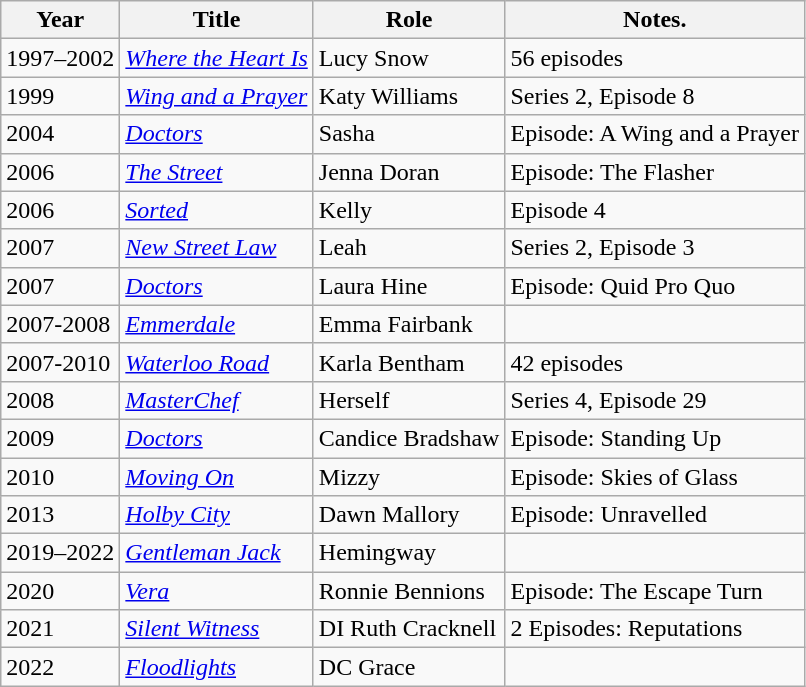<table class="wikitable sortable">
<tr>
<th>Year</th>
<th>Title</th>
<th>Role</th>
<th>Notes.</th>
</tr>
<tr>
<td>1997–2002</td>
<td><em><a href='#'>Where the Heart Is</a></em></td>
<td>Lucy Snow</td>
<td>56 episodes</td>
</tr>
<tr>
<td>1999</td>
<td><em><a href='#'>Wing and a Prayer</a></em></td>
<td>Katy Williams</td>
<td>Series 2, Episode 8</td>
</tr>
<tr>
<td>2004</td>
<td><em><a href='#'>Doctors</a></em></td>
<td>Sasha</td>
<td>Episode: A Wing and a Prayer</td>
</tr>
<tr>
<td>2006</td>
<td><em><a href='#'>The Street</a></em></td>
<td>Jenna Doran</td>
<td>Episode: The Flasher</td>
</tr>
<tr>
<td>2006</td>
<td><em><a href='#'>Sorted</a></em></td>
<td>Kelly</td>
<td>Episode 4</td>
</tr>
<tr>
<td>2007</td>
<td><em><a href='#'>New Street Law</a></em></td>
<td>Leah</td>
<td>Series 2, Episode 3</td>
</tr>
<tr>
<td>2007</td>
<td><em><a href='#'>Doctors</a></em></td>
<td>Laura Hine</td>
<td>Episode: Quid Pro Quo</td>
</tr>
<tr>
<td>2007-2008</td>
<td><em><a href='#'>Emmerdale</a></em></td>
<td>Emma Fairbank</td>
<td></td>
</tr>
<tr>
<td>2007-2010</td>
<td><em><a href='#'>Waterloo Road</a></em></td>
<td>Karla Bentham</td>
<td>42 episodes</td>
</tr>
<tr>
<td>2008</td>
<td><em><a href='#'>MasterChef</a></em></td>
<td>Herself</td>
<td>Series 4, Episode 29</td>
</tr>
<tr>
<td>2009</td>
<td><em><a href='#'>Doctors</a></em></td>
<td>Candice Bradshaw</td>
<td>Episode: Standing Up</td>
</tr>
<tr>
<td>2010</td>
<td><em><a href='#'>Moving On</a></em></td>
<td>Mizzy</td>
<td>Episode: Skies of Glass</td>
</tr>
<tr>
<td>2013</td>
<td><em><a href='#'>Holby City</a></em></td>
<td>Dawn Mallory</td>
<td>Episode: Unravelled</td>
</tr>
<tr>
<td>2019–2022</td>
<td><em><a href='#'>Gentleman Jack</a></em></td>
<td>Hemingway</td>
<td></td>
</tr>
<tr>
<td>2020</td>
<td><em><a href='#'>Vera</a></em></td>
<td>Ronnie Bennions</td>
<td>Episode: The Escape Turn</td>
</tr>
<tr>
<td>2021</td>
<td><em><a href='#'>Silent Witness</a></em></td>
<td>DI Ruth Cracknell</td>
<td>2 Episodes: Reputations</td>
</tr>
<tr>
<td>2022</td>
<td><em><a href='#'>Floodlights</a></em></td>
<td>DC Grace</td>
<td></td>
</tr>
</table>
